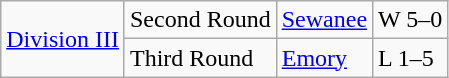<table class="wikitable">
<tr>
<td rowspan="5"><a href='#'>Division III</a></td>
<td>Second Round</td>
<td><a href='#'>Sewanee</a></td>
<td>W 5–0</td>
</tr>
<tr>
<td>Third Round</td>
<td><a href='#'>Emory</a></td>
<td>L 1–5</td>
</tr>
</table>
